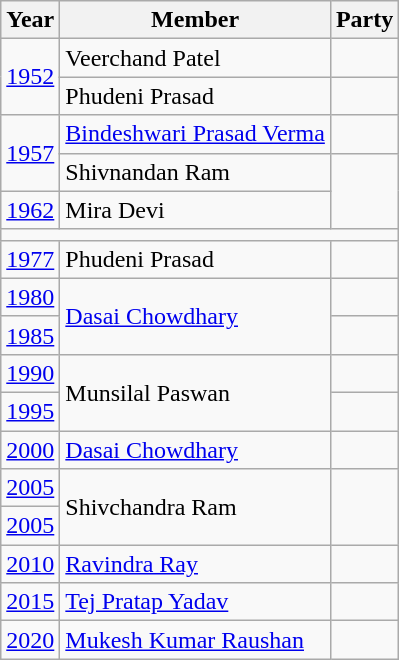<table class="wikitable sortable">
<tr>
<th>Year</th>
<th>Member</th>
<th colspan="2">Party</th>
</tr>
<tr>
<td rowspan="2"><a href='#'>1952</a></td>
<td>Veerchand Patel</td>
<td></td>
</tr>
<tr>
<td>Phudeni Prasad</td>
<td></td>
</tr>
<tr>
<td rowspan="2"><a href='#'>1957</a></td>
<td><a href='#'>Bindeshwari Prasad Verma</a></td>
<td></td>
</tr>
<tr>
<td>Shivnandan Ram</td>
</tr>
<tr>
<td><a href='#'>1962</a></td>
<td>Mira Devi</td>
</tr>
<tr>
<td colspan="4"></td>
</tr>
<tr>
<td><a href='#'>1977</a></td>
<td>Phudeni Prasad</td>
<td></td>
</tr>
<tr>
<td><a href='#'>1980</a></td>
<td rowspan="2"><a href='#'>Dasai Chowdhary</a></td>
<td></td>
</tr>
<tr>
<td><a href='#'>1985</a></td>
<td></td>
</tr>
<tr>
<td><a href='#'>1990</a></td>
<td rowspan="2">Munsilal Paswan</td>
<td></td>
</tr>
<tr>
<td><a href='#'>1995</a></td>
</tr>
<tr>
<td><a href='#'>2000</a></td>
<td><a href='#'>Dasai Chowdhary</a></td>
<td></td>
</tr>
<tr>
<td><a href='#'>2005</a></td>
<td rowspan="2">Shivchandra Ram</td>
</tr>
<tr>
<td><a href='#'>2005</a></td>
</tr>
<tr>
<td><a href='#'>2010</a></td>
<td><a href='#'>Ravindra Ray</a></td>
<td></td>
</tr>
<tr>
<td><a href='#'>2015</a></td>
<td><a href='#'>Tej Pratap Yadav</a></td>
<td></td>
</tr>
<tr>
<td><a href='#'>2020</a></td>
<td><a href='#'>Mukesh Kumar Raushan</a></td>
</tr>
</table>
